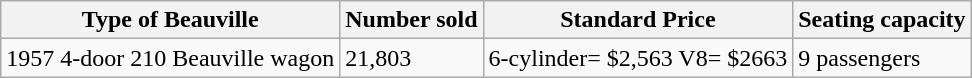<table class="wikitable" border="1">
<tr>
<th>Type of Beauville</th>
<th>Number sold</th>
<th>Standard Price</th>
<th>Seating capacity</th>
</tr>
<tr>
<td>1957 4-door 210 Beauville wagon</td>
<td>21,803</td>
<td>6-cylinder= $2,563  V8= $2663</td>
<td>9 passengers</td>
</tr>
</table>
